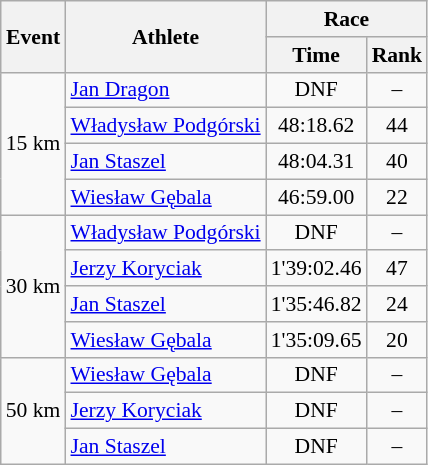<table class="wikitable" border="1" style="font-size:90%">
<tr>
<th rowspan=2>Event</th>
<th rowspan=2>Athlete</th>
<th colspan=2>Race</th>
</tr>
<tr>
<th>Time</th>
<th>Rank</th>
</tr>
<tr>
<td rowspan=4>15 km</td>
<td><a href='#'>Jan Dragon</a></td>
<td align=center>DNF</td>
<td align=center>–</td>
</tr>
<tr>
<td><a href='#'>Władysław Podgórski</a></td>
<td align=center>48:18.62</td>
<td align=center>44</td>
</tr>
<tr>
<td><a href='#'>Jan Staszel</a></td>
<td align=center>48:04.31</td>
<td align=center>40</td>
</tr>
<tr>
<td><a href='#'>Wiesław Gębala</a></td>
<td align=center>46:59.00</td>
<td align=center>22</td>
</tr>
<tr>
<td rowspan=4>30 km</td>
<td><a href='#'>Władysław Podgórski</a></td>
<td align=center>DNF</td>
<td align=center>–</td>
</tr>
<tr>
<td><a href='#'>Jerzy Koryciak</a></td>
<td align=center>1'39:02.46</td>
<td align=center>47</td>
</tr>
<tr>
<td><a href='#'>Jan Staszel</a></td>
<td align=center>1'35:46.82</td>
<td align=center>24</td>
</tr>
<tr>
<td><a href='#'>Wiesław Gębala</a></td>
<td align=center>1'35:09.65</td>
<td align=center>20</td>
</tr>
<tr>
<td rowspan=3>50 km</td>
<td><a href='#'>Wiesław Gębala</a></td>
<td align=center>DNF</td>
<td align=center>–</td>
</tr>
<tr>
<td><a href='#'>Jerzy Koryciak</a></td>
<td align=center>DNF</td>
<td align=center>–</td>
</tr>
<tr>
<td><a href='#'>Jan Staszel</a></td>
<td align=center>DNF</td>
<td align=center>–</td>
</tr>
</table>
